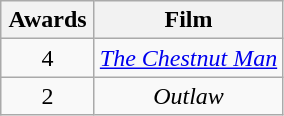<table class="wikitable plainrowheaders" rowspan=2 style="text-align: center;" border="2" background: #f6e39c;>
<tr>
<th scope="col" style="width:55px;">Awards</th>
<th scope="col" style="text-align:center;">Film</th>
</tr>
<tr>
<td>4</td>
<td><em><a href='#'>The Chestnut Man</a></em></td>
</tr>
<tr>
<td>2</td>
<td><em>Outlaw</em></td>
</tr>
</table>
